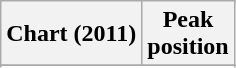<table class="wikitable sortable plainrowheaders" style="text-align:center">
<tr>
<th scope="col">Chart (2011)</th>
<th scope="col">Peak<br>position</th>
</tr>
<tr>
</tr>
<tr>
</tr>
<tr>
</tr>
<tr>
</tr>
</table>
